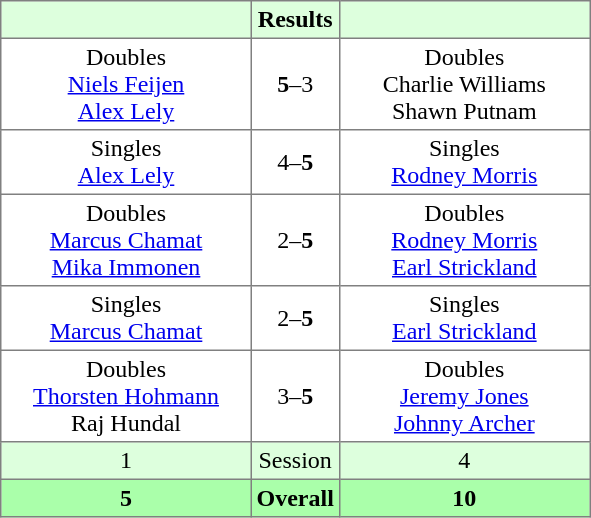<table border="1" cellpadding="3" style="border-collapse: collapse;">
<tr bgcolor="#ddffdd">
<th width="160"></th>
<th>Results</th>
<th width="160"></th>
</tr>
<tr>
<td align="center">Doubles<br><a href='#'>Niels Feijen</a><br><a href='#'>Alex Lely</a></td>
<td align="center"><strong>5</strong>–3</td>
<td align="center">Doubles<br>Charlie Williams<br>Shawn Putnam</td>
</tr>
<tr>
<td align="center">Singles<br><a href='#'>Alex Lely</a></td>
<td align="center">4–<strong>5</strong></td>
<td align="center">Singles<br><a href='#'>Rodney Morris</a></td>
</tr>
<tr>
<td align="center">Doubles<br><a href='#'>Marcus Chamat</a><br><a href='#'>Mika Immonen</a></td>
<td align="center">2–<strong>5</strong></td>
<td align="center">Doubles<br><a href='#'>Rodney Morris</a><br><a href='#'>Earl Strickland</a></td>
</tr>
<tr>
<td align="center">Singles<br><a href='#'>Marcus Chamat</a></td>
<td align="center">2–<strong>5</strong></td>
<td align="center">Singles<br><a href='#'>Earl Strickland</a></td>
</tr>
<tr>
<td align="center">Doubles<br><a href='#'>Thorsten Hohmann</a><br>Raj Hundal</td>
<td align="center">3–<strong>5</strong></td>
<td align="center">Doubles<br><a href='#'>Jeremy Jones</a><br><a href='#'>Johnny Archer</a></td>
</tr>
<tr bgcolor="#ddffdd">
<td align="center">1</td>
<td align="center">Session</td>
<td align="center">4</td>
</tr>
<tr bgcolor="#aaffaa">
<th align="center">5</th>
<th align="center">Overall</th>
<th align="center">10</th>
</tr>
</table>
